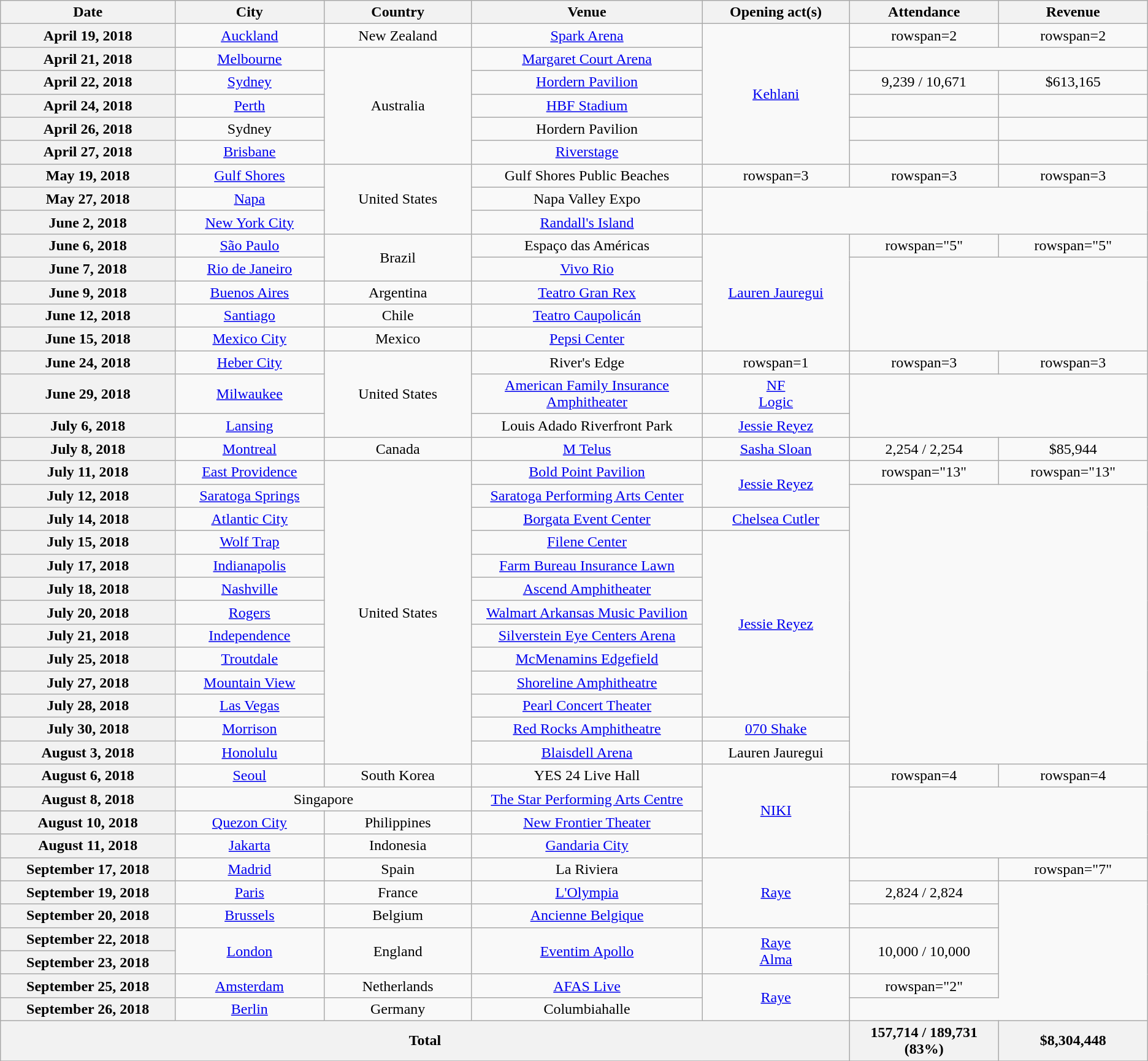<table class="wikitable plainrowheaders" style="text-align:center;">
<tr>
<th scope="col" style="width:12em;">Date</th>
<th scope="col" style="width:10em;">City</th>
<th scope="col" style="width:10em;">Country</th>
<th scope="col" style="width:16em;">Venue</th>
<th scope="col" style="width:10em;">Opening act(s)</th>
<th scope="col" style="width:10em;">Attendance</th>
<th scope="col" style="width:10em;">Revenue</th>
</tr>
<tr>
<th scope="row" style="text-align:center;">April 19, 2018</th>
<td><a href='#'>Auckland</a></td>
<td>New Zealand</td>
<td><a href='#'>Spark Arena</a></td>
<td rowspan="6"><a href='#'>Kehlani</a></td>
<td>rowspan=2 </td>
<td>rowspan=2 </td>
</tr>
<tr>
<th scope="row" style="text-align:center;">April 21, 2018</th>
<td><a href='#'>Melbourne</a></td>
<td rowspan="5">Australia</td>
<td><a href='#'>Margaret Court Arena</a></td>
</tr>
<tr>
<th scope="row" style="text-align:center;">April 22, 2018</th>
<td><a href='#'>Sydney</a></td>
<td><a href='#'>Hordern Pavilion</a></td>
<td>9,239 / 10,671</td>
<td>$613,165</td>
</tr>
<tr>
<th scope="row" style="text-align:center;">April 24, 2018</th>
<td><a href='#'>Perth</a></td>
<td><a href='#'>HBF Stadium</a></td>
<td></td>
<td></td>
</tr>
<tr>
<th scope="row" style="text-align:center;">April 26, 2018</th>
<td>Sydney</td>
<td>Hordern Pavilion</td>
<td></td>
<td></td>
</tr>
<tr>
<th scope="row" style="text-align:center;">April 27, 2018</th>
<td><a href='#'>Brisbane</a></td>
<td><a href='#'>Riverstage</a></td>
<td></td>
<td></td>
</tr>
<tr>
<th scope="row" style="text-align:center;">May 19, 2018</th>
<td><a href='#'>Gulf Shores</a></td>
<td rowspan="3">United States</td>
<td>Gulf Shores Public Beaches</td>
<td>rowspan=3 </td>
<td>rowspan=3 </td>
<td>rowspan=3 </td>
</tr>
<tr>
<th scope="row" style="text-align:center;">May 27, 2018</th>
<td><a href='#'>Napa</a></td>
<td>Napa Valley Expo</td>
</tr>
<tr>
<th scope="row" style="text-align:center;">June 2, 2018</th>
<td><a href='#'>New York City</a></td>
<td><a href='#'>Randall's Island</a></td>
</tr>
<tr>
<th scope="row" style="text-align:center;">June 6, 2018</th>
<td><a href='#'>São Paulo</a></td>
<td rowspan="2">Brazil</td>
<td>Espaço das Américas</td>
<td rowspan="5"><a href='#'>Lauren Jauregui</a></td>
<td>rowspan="5" </td>
<td>rowspan="5" </td>
</tr>
<tr>
<th scope="row" style="text-align:center;">June 7, 2018</th>
<td><a href='#'>Rio de Janeiro</a></td>
<td><a href='#'>Vivo Rio</a></td>
</tr>
<tr>
<th scope="row" style="text-align:center;">June 9, 2018</th>
<td><a href='#'>Buenos Aires</a></td>
<td>Argentina</td>
<td><a href='#'>Teatro Gran Rex</a></td>
</tr>
<tr>
<th scope="row" style="text-align:center;">June 12, 2018</th>
<td><a href='#'>Santiago</a></td>
<td>Chile</td>
<td><a href='#'>Teatro Caupolicán</a></td>
</tr>
<tr>
<th scope="row" style="text-align:center;">June 15, 2018</th>
<td><a href='#'>Mexico City</a></td>
<td>Mexico</td>
<td><a href='#'>Pepsi Center</a></td>
</tr>
<tr>
<th scope="row" style="text-align:center;">June 24, 2018</th>
<td><a href='#'>Heber City</a></td>
<td rowspan="3">United States</td>
<td>River's Edge</td>
<td>rowspan=1 </td>
<td>rowspan=3 </td>
<td>rowspan=3 </td>
</tr>
<tr>
<th scope="row" style="text-align:center;">June 29, 2018</th>
<td><a href='#'>Milwaukee</a></td>
<td><a href='#'>American Family Insurance Amphitheater</a></td>
<td><a href='#'>NF</a><br><a href='#'>Logic</a></td>
</tr>
<tr>
<th scope="row" style="text-align:center;">July 6, 2018</th>
<td><a href='#'>Lansing</a></td>
<td>Louis Adado Riverfront Park</td>
<td><a href='#'>Jessie Reyez</a></td>
</tr>
<tr>
<th scope="row" style="text-align:center;">July 8, 2018</th>
<td><a href='#'>Montreal</a></td>
<td>Canada</td>
<td><a href='#'>M Telus</a></td>
<td><a href='#'>Sasha Sloan</a></td>
<td>2,254 / 2,254</td>
<td>$85,944</td>
</tr>
<tr>
<th scope="row" style="text-align:center;">July 11, 2018</th>
<td><a href='#'>East Providence</a></td>
<td rowspan="13">United States</td>
<td><a href='#'>Bold Point Pavilion</a></td>
<td rowspan="2"><a href='#'>Jessie Reyez</a></td>
<td>rowspan="13" </td>
<td>rowspan="13" </td>
</tr>
<tr>
<th scope="row" style="text-align:center;">July 12, 2018</th>
<td><a href='#'>Saratoga Springs</a></td>
<td><a href='#'>Saratoga Performing Arts Center</a></td>
</tr>
<tr>
<th scope="row" style="text-align:center;">July 14, 2018</th>
<td><a href='#'>Atlantic City</a></td>
<td><a href='#'>Borgata Event Center</a></td>
<td><a href='#'>Chelsea Cutler</a></td>
</tr>
<tr>
<th scope="row" style="text-align:center;">July 15, 2018</th>
<td><a href='#'>Wolf Trap</a></td>
<td><a href='#'>Filene Center</a></td>
<td rowspan="8"><a href='#'>Jessie Reyez</a></td>
</tr>
<tr>
<th scope="row" style="text-align:center;">July 17, 2018</th>
<td><a href='#'>Indianapolis</a></td>
<td><a href='#'>Farm Bureau Insurance Lawn</a></td>
</tr>
<tr>
<th scope="row" style="text-align:center;">July 18, 2018</th>
<td><a href='#'>Nashville</a></td>
<td><a href='#'>Ascend Amphitheater</a></td>
</tr>
<tr>
<th scope="row" style="text-align:center;">July 20, 2018</th>
<td><a href='#'>Rogers</a></td>
<td><a href='#'>Walmart Arkansas Music Pavilion</a></td>
</tr>
<tr>
<th scope="row" style="text-align:center;">July 21, 2018</th>
<td><a href='#'>Independence</a></td>
<td><a href='#'>Silverstein Eye Centers Arena</a></td>
</tr>
<tr>
<th scope="row" style="text-align:center;">July 25, 2018</th>
<td><a href='#'>Troutdale</a></td>
<td><a href='#'>McMenamins Edgefield</a></td>
</tr>
<tr>
<th scope="row" style="text-align:center;">July 27, 2018</th>
<td><a href='#'>Mountain View</a></td>
<td><a href='#'>Shoreline Amphitheatre</a></td>
</tr>
<tr>
<th scope="row" style="text-align:center;">July 28, 2018</th>
<td><a href='#'>Las Vegas</a></td>
<td><a href='#'>Pearl Concert Theater</a></td>
</tr>
<tr>
<th scope="row" style="text-align:center;">July 30, 2018</th>
<td><a href='#'>Morrison</a></td>
<td><a href='#'>Red Rocks Amphitheatre</a></td>
<td><a href='#'>070 Shake</a></td>
</tr>
<tr>
<th scope="row" style="text-align:center;">August 3, 2018</th>
<td><a href='#'>Honolulu</a></td>
<td><a href='#'>Blaisdell Arena</a></td>
<td>Lauren Jauregui</td>
</tr>
<tr>
<th scope="row" style="text-align:center;">August 6, 2018</th>
<td><a href='#'>Seoul</a></td>
<td>South Korea</td>
<td>YES 24 Live Hall</td>
<td rowspan="4"><a href='#'>NIKI</a></td>
<td>rowspan=4 </td>
<td>rowspan=4 </td>
</tr>
<tr>
<th scope="row" style="text-align:center;">August 8, 2018</th>
<td colspan="2">Singapore</td>
<td><a href='#'>The Star Performing Arts Centre</a></td>
</tr>
<tr>
<th scope="row" style="text-align:center;">August 10, 2018</th>
<td><a href='#'>Quezon City</a></td>
<td>Philippines</td>
<td><a href='#'>New Frontier Theater</a></td>
</tr>
<tr>
<th scope="row" style="text-align:center;">August 11, 2018</th>
<td><a href='#'>Jakarta</a></td>
<td>Indonesia</td>
<td><a href='#'>Gandaria City</a></td>
</tr>
<tr>
<th scope="row" style="text-align:center;">September 17, 2018</th>
<td><a href='#'>Madrid</a></td>
<td>Spain</td>
<td>La Riviera</td>
<td rowspan="3"><a href='#'>Raye</a></td>
<td></td>
<td>rowspan="7" </td>
</tr>
<tr>
<th scope="row" style="text-align:center;">September 19, 2018</th>
<td><a href='#'>Paris</a></td>
<td>France</td>
<td><a href='#'>L'Olympia</a></td>
<td>2,824 / 2,824</td>
</tr>
<tr>
<th scope="row" style="text-align:center;">September 20, 2018</th>
<td><a href='#'>Brussels</a></td>
<td>Belgium</td>
<td><a href='#'>Ancienne Belgique</a></td>
<td></td>
</tr>
<tr>
<th scope="row" style="text-align:center;">September 22, 2018</th>
<td rowspan="2"><a href='#'>London</a></td>
<td rowspan="2">England</td>
<td rowspan="2"><a href='#'>Eventim Apollo</a></td>
<td rowspan="2"><a href='#'>Raye</a><br><a href='#'>Alma</a></td>
<td rowspan="2">10,000 / 10,000</td>
</tr>
<tr>
<th scope="row" style="text-align:center;">September 23, 2018</th>
</tr>
<tr>
<th scope="row" style="text-align:center;">September 25, 2018</th>
<td><a href='#'>Amsterdam</a></td>
<td>Netherlands</td>
<td><a href='#'>AFAS Live</a></td>
<td rowspan="2"><a href='#'>Raye</a></td>
<td>rowspan="2" </td>
</tr>
<tr>
<th scope="row" style="text-align:center;">September 26, 2018</th>
<td><a href='#'>Berlin</a></td>
<td>Germany</td>
<td>Columbiahalle</td>
</tr>
<tr>
<th colspan="5">Total</th>
<th>157,714 / 189,731 (83%)</th>
<th>$8,304,448</th>
</tr>
<tr>
</tr>
</table>
